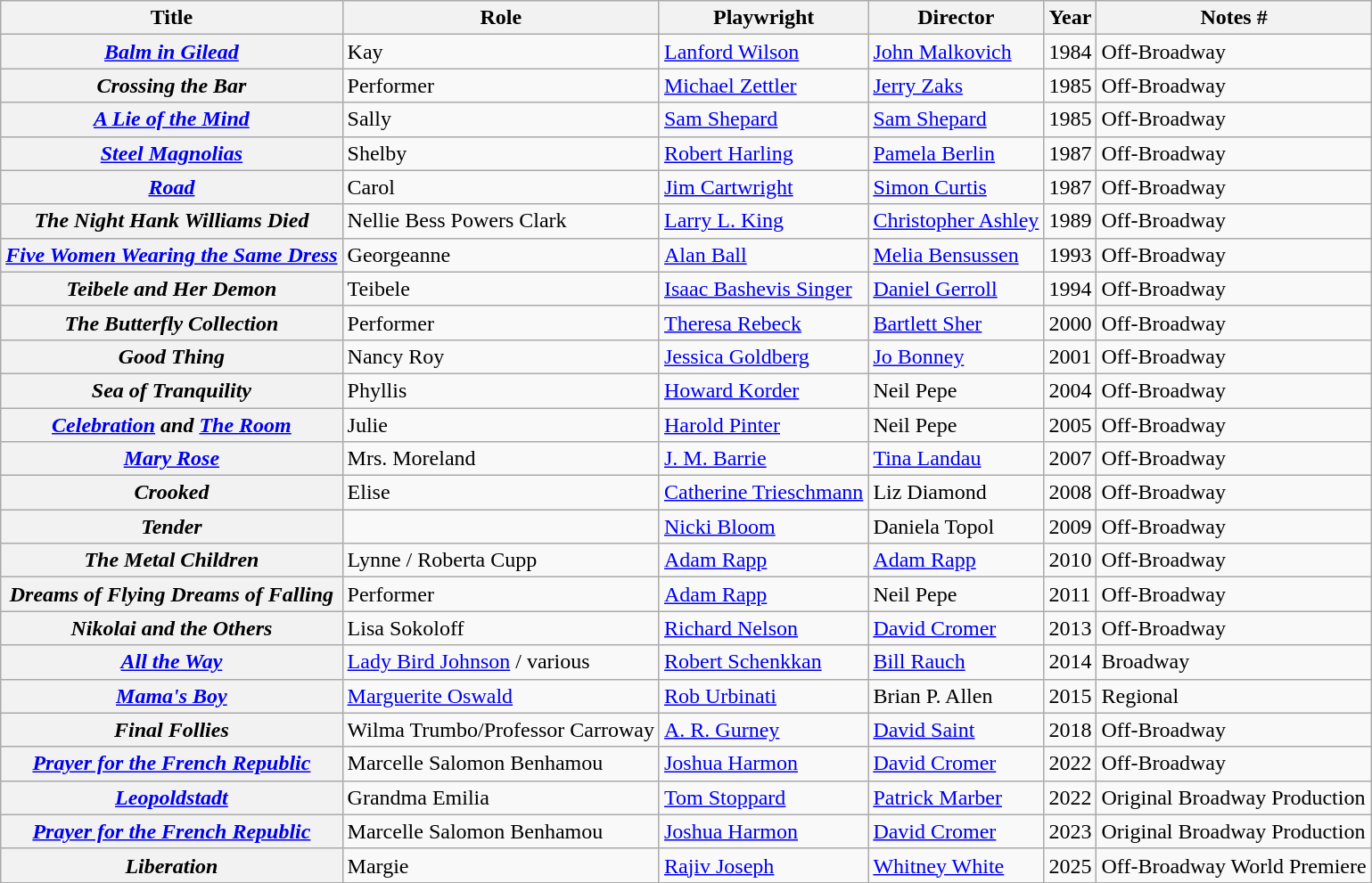<table class="wikitable plainrowheaders sortable">
<tr>
<th scope="col">Title</th>
<th scope="col">Role</th>
<th>Playwright</th>
<th scope="col">Director</th>
<th scope="col">Year</th>
<th scope="col" class="unsortable">Notes #</th>
</tr>
<tr>
<th scope="row"><em><a href='#'>Balm in Gilead</a></em></th>
<td>Kay</td>
<td><a href='#'>Lanford Wilson</a></td>
<td><a href='#'>John Malkovich</a></td>
<td>1984</td>
<td>Off-Broadway</td>
</tr>
<tr>
<th scope="row"><em>Crossing the Bar</em></th>
<td>Performer</td>
<td><a href='#'>Michael Zettler</a></td>
<td><a href='#'>Jerry Zaks</a></td>
<td>1985</td>
<td>Off-Broadway</td>
</tr>
<tr>
<th scope="row"><em><a href='#'>A Lie of the Mind</a></em></th>
<td>Sally</td>
<td><a href='#'>Sam Shepard</a></td>
<td><a href='#'>Sam Shepard</a></td>
<td>1985</td>
<td>Off-Broadway</td>
</tr>
<tr>
<th scope="row"><em><a href='#'>Steel Magnolias</a></em></th>
<td>Shelby</td>
<td><a href='#'>Robert Harling</a></td>
<td><a href='#'>Pamela Berlin</a></td>
<td>1987</td>
<td>Off-Broadway</td>
</tr>
<tr>
<th scope="row"><em><a href='#'>Road</a></em></th>
<td>Carol</td>
<td><a href='#'>Jim Cartwright</a></td>
<td><a href='#'>Simon Curtis</a></td>
<td>1987</td>
<td>Off-Broadway</td>
</tr>
<tr>
<th scope="row"><em>The Night Hank Williams Died</em></th>
<td>Nellie Bess Powers Clark</td>
<td><a href='#'>Larry L. King</a></td>
<td><a href='#'>Christopher Ashley</a></td>
<td>1989</td>
<td>Off-Broadway</td>
</tr>
<tr>
<th scope="row"><em><a href='#'>Five Women Wearing the Same Dress</a></em></th>
<td>Georgeanne</td>
<td><a href='#'>Alan Ball</a></td>
<td><a href='#'>Melia Bensussen</a></td>
<td>1993</td>
<td>Off-Broadway</td>
</tr>
<tr>
<th scope="row"><em>Teibele and Her Demon</em></th>
<td>Teibele</td>
<td><a href='#'>Isaac Bashevis Singer</a></td>
<td><a href='#'>Daniel Gerroll</a></td>
<td>1994</td>
<td>Off-Broadway</td>
</tr>
<tr>
<th scope="row"><em>The Butterfly Collection</em></th>
<td>Performer</td>
<td><a href='#'>Theresa Rebeck</a></td>
<td><a href='#'>Bartlett Sher</a></td>
<td>2000</td>
<td>Off-Broadway</td>
</tr>
<tr>
<th scope="row"><em>Good Thing</em></th>
<td>Nancy Roy</td>
<td><a href='#'>Jessica Goldberg</a></td>
<td><a href='#'>Jo Bonney</a></td>
<td>2001</td>
<td>Off-Broadway</td>
</tr>
<tr>
<th scope="row"><em>Sea of Tranquility</em></th>
<td>Phyllis</td>
<td><a href='#'>Howard Korder</a></td>
<td>Neil Pepe</td>
<td>2004</td>
<td>Off-Broadway</td>
</tr>
<tr>
<th scope="row"><em><a href='#'>Celebration</a> and <a href='#'>The Room</a></em></th>
<td>Julie</td>
<td><a href='#'>Harold Pinter</a></td>
<td>Neil Pepe</td>
<td>2005</td>
<td>Off-Broadway</td>
</tr>
<tr>
<th scope="row"><em><a href='#'>Mary Rose</a></em></th>
<td>Mrs. Moreland</td>
<td><a href='#'>J. M. Barrie</a></td>
<td><a href='#'>Tina Landau</a></td>
<td>2007</td>
<td>Off-Broadway</td>
</tr>
<tr>
<th scope="row"><em>Crooked</em></th>
<td>Elise</td>
<td><a href='#'>Catherine Trieschmann</a></td>
<td>Liz Diamond</td>
<td>2008</td>
<td>Off-Broadway</td>
</tr>
<tr>
<th scope="row"><em>Tender</em></th>
<td></td>
<td><a href='#'>Nicki Bloom</a></td>
<td>Daniela Topol</td>
<td>2009</td>
<td>Off-Broadway</td>
</tr>
<tr>
<th scope="row"><em>The Metal Children</em></th>
<td>Lynne / Roberta Cupp</td>
<td><a href='#'>Adam Rapp</a></td>
<td><a href='#'>Adam Rapp</a></td>
<td>2010</td>
<td>Off-Broadway</td>
</tr>
<tr>
<th scope="row"><em>Dreams of Flying Dreams of Falling</em></th>
<td>Performer</td>
<td><a href='#'>Adam Rapp</a></td>
<td>Neil Pepe</td>
<td>2011</td>
<td>Off-Broadway</td>
</tr>
<tr>
<th scope="row"><em>Nikolai and the Others</em></th>
<td>Lisa Sokoloff</td>
<td><a href='#'>Richard Nelson</a></td>
<td><a href='#'>David Cromer</a></td>
<td>2013</td>
<td>Off-Broadway</td>
</tr>
<tr>
<th scope="row"><em><a href='#'>All the Way</a></em></th>
<td><a href='#'>Lady Bird Johnson</a> / various</td>
<td><a href='#'>Robert Schenkkan</a></td>
<td><a href='#'>Bill Rauch</a></td>
<td>2014</td>
<td>Broadway</td>
</tr>
<tr>
<th scope="row"><em><a href='#'>Mama's Boy</a></em></th>
<td><a href='#'>Marguerite Oswald</a></td>
<td><a href='#'>Rob Urbinati</a></td>
<td>Brian P. Allen</td>
<td>2015</td>
<td>Regional</td>
</tr>
<tr>
<th scope="row"><em>Final Follies</em></th>
<td>Wilma Trumbo/Professor Carroway</td>
<td><a href='#'>A. R. Gurney</a></td>
<td><a href='#'>David Saint</a></td>
<td>2018</td>
<td>Off-Broadway</td>
</tr>
<tr>
<th scope="row"><em><a href='#'>Prayer for the French Republic</a></em></th>
<td>Marcelle Salomon Benhamou</td>
<td><a href='#'>Joshua Harmon</a></td>
<td><a href='#'>David Cromer</a></td>
<td>2022</td>
<td>Off-Broadway</td>
</tr>
<tr>
<th scope="row"><em><a href='#'>Leopoldstadt</a></em></th>
<td>Grandma Emilia</td>
<td><a href='#'>Tom Stoppard</a></td>
<td><a href='#'>Patrick Marber</a></td>
<td>2022</td>
<td>Original Broadway Production</td>
</tr>
<tr>
<th scope="row"><em><a href='#'>Prayer for the French Republic</a></em></th>
<td>Marcelle Salomon Benhamou</td>
<td><a href='#'>Joshua Harmon</a></td>
<td><a href='#'>David Cromer</a></td>
<td>2023</td>
<td>Original Broadway Production</td>
</tr>
<tr>
<th scope="row"><em>Liberation</em></th>
<td>Margie</td>
<td><a href='#'>Rajiv Joseph</a></td>
<td><a href='#'>Whitney White</a></td>
<td>2025</td>
<td>Off-Broadway World Premiere</td>
</tr>
<tr>
</tr>
</table>
